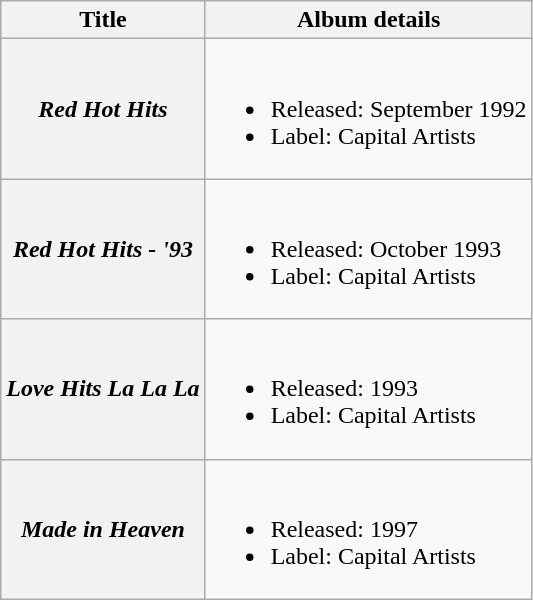<table class="wikitable plainrowheaders sortable">
<tr>
<th>Title</th>
<th>Album details</th>
</tr>
<tr>
<th scope="row"><em>Red Hot Hits</em></th>
<td><br><ul><li>Released: September 1992</li><li>Label: Capital Artists</li></ul></td>
</tr>
<tr>
<th scope="row"><em>Red Hot Hits - '93</em></th>
<td><br><ul><li>Released: October 1993</li><li>Label: Capital Artists</li></ul></td>
</tr>
<tr>
<th scope="row"><em>Love Hits La La La</em></th>
<td><br><ul><li>Released: 1993</li><li>Label: Capital Artists</li></ul></td>
</tr>
<tr>
<th scope="row"><em>Made in Heaven</em></th>
<td><br><ul><li>Released: 1997</li><li>Label: Capital Artists</li></ul></td>
</tr>
</table>
